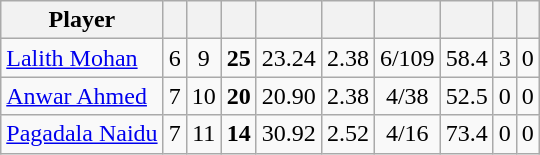<table class="wikitable sortable" style="text-align: center;">
<tr>
<th class="unsortable">Player</th>
<th></th>
<th></th>
<th></th>
<th></th>
<th></th>
<th></th>
<th></th>
<th></th>
<th></th>
</tr>
<tr>
<td style="text-align:left"><a href='#'>Lalith Mohan</a></td>
<td style="text-align:left">6</td>
<td>9</td>
<td><strong>25</strong></td>
<td>23.24</td>
<td>2.38</td>
<td>6/109</td>
<td>58.4</td>
<td>3</td>
<td>0</td>
</tr>
<tr>
<td style="text-align:left"><a href='#'>Anwar Ahmed</a></td>
<td style="text-align:left">7</td>
<td>10</td>
<td><strong>20</strong></td>
<td>20.90</td>
<td>2.38</td>
<td>4/38</td>
<td>52.5</td>
<td>0</td>
<td>0</td>
</tr>
<tr>
<td style="text-align:left"><a href='#'>Pagadala Naidu</a></td>
<td style="text-align:left">7</td>
<td>11</td>
<td><strong>14</strong></td>
<td>30.92</td>
<td>2.52</td>
<td>4/16</td>
<td>73.4</td>
<td>0</td>
<td>0</td>
</tr>
</table>
